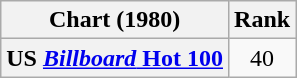<table class="wikitable plainrowheaders" style="text-align:center">
<tr>
<th>Chart (1980)</th>
<th>Rank</th>
</tr>
<tr>
<th scope="row">US <a href='#'><em>Billboard</em> Hot 100</a></th>
<td>40</td>
</tr>
</table>
